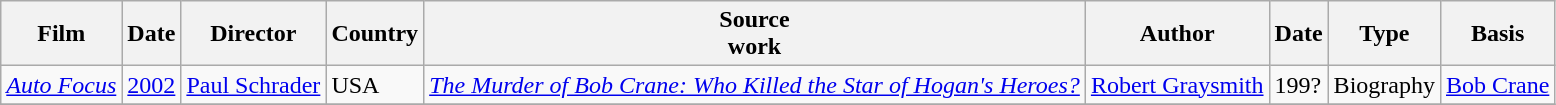<table class="wikitable">
<tr>
<th>Film</th>
<th>Date</th>
<th>Director</th>
<th>Country</th>
<th>Source<br>work</th>
<th>Author</th>
<th>Date</th>
<th>Type</th>
<th>Basis</th>
</tr>
<tr>
<td><em><a href='#'>Auto Focus</a></em></td>
<td><a href='#'>2002</a></td>
<td><a href='#'>Paul Schrader</a></td>
<td>USA</td>
<td><em><a href='#'>The Murder of Bob Crane: Who Killed the Star of Hogan's Heroes?</a></em></td>
<td><a href='#'>Robert Graysmith</a></td>
<td>199?</td>
<td>Biography</td>
<td><a href='#'>Bob Crane</a></td>
</tr>
<tr>
</tr>
</table>
